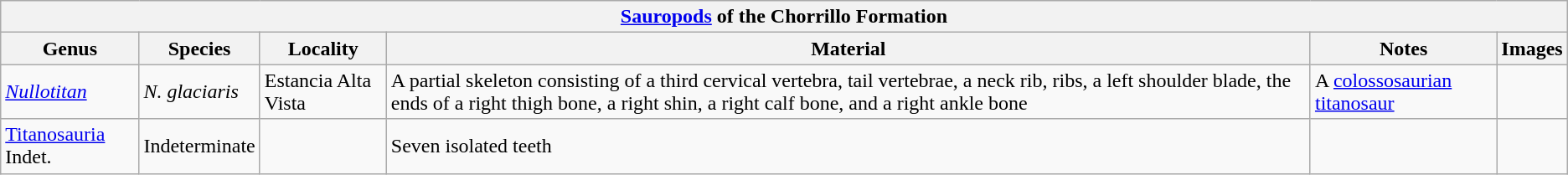<table class="wikitable" align="center">
<tr>
<th colspan="7" align="center"><a href='#'>Sauropods</a> of the Chorrillo Formation</th>
</tr>
<tr>
<th>Genus</th>
<th>Species</th>
<th>Locality</th>
<th>Material</th>
<th>Notes</th>
<th>Images</th>
</tr>
<tr>
<td><em><a href='#'>Nullotitan</a></em></td>
<td><em>N. glaciaris</em></td>
<td>Estancia Alta Vista</td>
<td>A partial skeleton consisting of a third cervical vertebra, tail vertebrae, a neck rib, ribs, a left shoulder blade, the ends of a right thigh bone, a right shin, a right calf bone, and a right ankle bone</td>
<td>A  <a href='#'>colossosaurian</a> <a href='#'>titanosaur</a></td>
<td></td>
</tr>
<tr>
<td><a href='#'>Titanosauria</a> Indet.</td>
<td>Indeterminate</td>
<td></td>
<td>Seven isolated teeth</td>
<td></td>
<td></td>
</tr>
</table>
